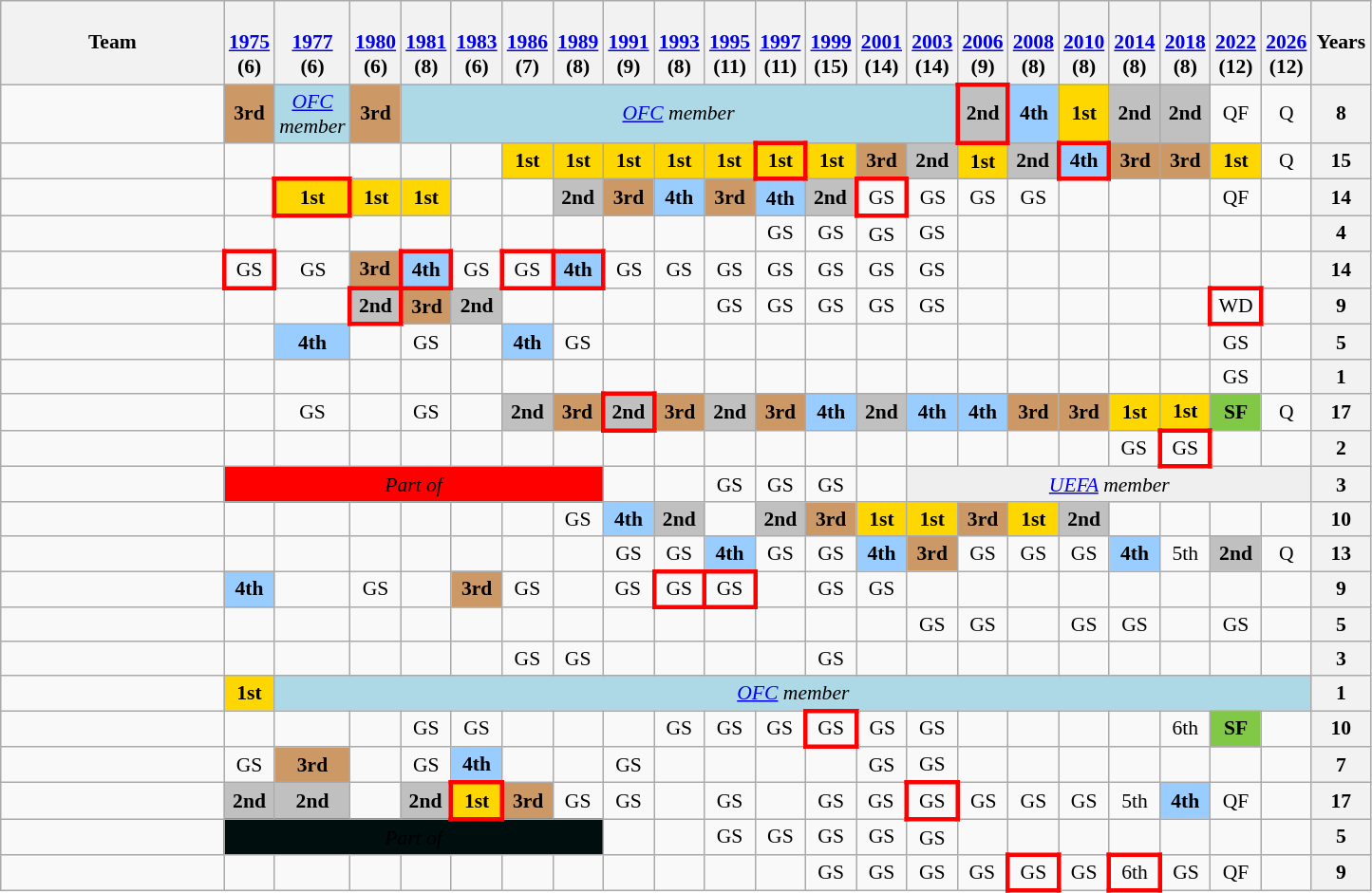<table class="wikitable" style="text-align:center; font-size:90%">
<tr>
<th width=150>Team</th>
<th><br><a href='#'>1975</a><br>(6)</th>
<th><br><a href='#'>1977</a><br>(6)</th>
<th><br><a href='#'>1980</a><br>(6)</th>
<th><br><a href='#'>1981</a><br>(8)</th>
<th><br><a href='#'>1983</a><br>(6)</th>
<th><br><a href='#'>1986</a><br>(7)</th>
<th><br><a href='#'>1989</a><br>(8)</th>
<th><br><a href='#'>1991</a><br>(9)</th>
<th><br><a href='#'>1993</a><br>(8)</th>
<th><br><a href='#'>1995</a><br>(11)</th>
<th><br><a href='#'>1997</a><br>(11)</th>
<th><br><a href='#'>1999</a><br>(15)</th>
<th><br><a href='#'>2001</a><br>(14)</th>
<th><br><a href='#'>2003</a><br>(14)</th>
<th><br><a href='#'>2006</a><br>(9)</th>
<th><br><a href='#'>2008</a><br>(8)</th>
<th><br><a href='#'>2010</a><br>(8)</th>
<th><br><a href='#'>2014</a><br>(8)</th>
<th><br><a href='#'>2018</a><br>(8)</th>
<th><br><a href='#'>2022</a><br>(12)</th>
<th><br><a href='#'>2026</a><br>(12)</th>
<th>Years</th>
</tr>
<tr>
<td align=left></td>
<td bgcolor=#cc9966><strong>3rd</strong></td>
<td bgcolor="lightblue"><em><a href='#'>OFC</a> <br> member</em></td>
<td bgcolor=#cc9966><strong>3rd</strong></td>
<td colspan=11 bgcolor="lightblue"><em><a href='#'>OFC</a> member</em></td>
<td style="border: 3px solid red" bgcolor=Silver><strong>2nd</strong></td>
<td bgcolor=#9acdff><strong>4th</strong></td>
<td bgcolor=Gold><strong>1st</strong></td>
<td bgcolor=Silver><strong>2nd</strong></td>
<td bgcolor=Silver><strong>2nd</strong></td>
<td>QF</td>
<td>Q</td>
<th>8</th>
</tr>
<tr>
<td align=left></td>
<td></td>
<td></td>
<td></td>
<td></td>
<td></td>
<td bgcolor=Gold><strong>1st</strong></td>
<td bgcolor=Gold><strong>1st</strong></td>
<td bgcolor=Gold><strong>1st</strong></td>
<td bgcolor=Gold><strong>1st</strong></td>
<td bgcolor=Gold><strong>1st</strong></td>
<td style="border: 3px solid red" bgcolor=Gold><strong>1st</strong></td>
<td bgcolor=Gold><strong>1st</strong></td>
<td bgcolor=#cc9966><strong>3rd</strong></td>
<td bgcolor=Silver><strong>2nd</strong></td>
<td bgcolor=Gold><strong>1st</strong></td>
<td bgcolor=Silver><strong>2nd</strong></td>
<td style="border: 3px solid red" bgcolor=#9acdff><strong>4th</strong></td>
<td bgcolor=#cc9966><strong>3rd</strong></td>
<td bgcolor=#cc9966><strong>3rd</strong></td>
<td bgcolor=Gold><strong>1st</strong></td>
<td>Q</td>
<th>15</th>
</tr>
<tr>
<td align=left></td>
<td></td>
<td style="border: 3px solid red" bgcolor=Gold><strong>1st</strong></td>
<td bgcolor=Gold><strong>1st</strong></td>
<td bgcolor=Gold><strong>1st</strong></td>
<td></td>
<td></td>
<td bgcolor=Silver><strong>2nd</strong></td>
<td bgcolor=#cc9966><strong>3rd</strong></td>
<td bgcolor=#9acdff><strong>4th</strong></td>
<td bgcolor=#cc9966><strong>3rd</strong></td>
<td bgcolor=#9acdff><strong>4th</strong></td>
<td bgcolor=Silver><strong>2nd</strong></td>
<td style="border: 3px solid red">GS</td>
<td>GS</td>
<td>GS</td>
<td>GS</td>
<td></td>
<td></td>
<td></td>
<td>QF</td>
<td></td>
<th>14</th>
</tr>
<tr>
<td align=left></td>
<td></td>
<td></td>
<td></td>
<td></td>
<td></td>
<td></td>
<td></td>
<td></td>
<td></td>
<td></td>
<td>GS</td>
<td>GS</td>
<td>GS</td>
<td>GS</td>
<td></td>
<td></td>
<td></td>
<td></td>
<td></td>
<td></td>
<td></td>
<th>4</th>
</tr>
<tr>
<td align=left></td>
<td style="border: 3px solid red">GS</td>
<td>GS</td>
<td bgcolor=#cc9966><strong>3rd</strong></td>
<td style="border: 3px solid red" bgcolor=#9acdff><strong>4th</strong></td>
<td>GS</td>
<td style="border: 3px solid red">GS</td>
<td style="border: 3px solid red" bgcolor=#9acdff><strong>4th</strong></td>
<td>GS</td>
<td>GS</td>
<td>GS</td>
<td>GS</td>
<td>GS</td>
<td>GS</td>
<td>GS</td>
<td></td>
<td></td>
<td></td>
<td></td>
<td></td>
<td></td>
<td></td>
<th>14</th>
</tr>
<tr>
<td align=left></td>
<td></td>
<td></td>
<td style="border: 3px solid red" bgcolor=Silver><strong>2nd</strong></td>
<td bgcolor=#cc9966><strong>3rd</strong></td>
<td bgcolor=Silver><strong>2nd</strong></td>
<td></td>
<td></td>
<td></td>
<td></td>
<td>GS</td>
<td>GS</td>
<td>GS</td>
<td>GS</td>
<td>GS</td>
<td></td>
<td></td>
<td></td>
<td></td>
<td></td>
<td style="border: 3px solid red">WD</td>
<td></td>
<th>9</th>
</tr>
<tr>
<td align=left></td>
<td></td>
<td bgcolor=#9acdff><strong>4th</strong></td>
<td></td>
<td>GS</td>
<td></td>
<td bgcolor=#9acdff><strong>4th</strong></td>
<td>GS</td>
<td></td>
<td></td>
<td></td>
<td></td>
<td></td>
<td></td>
<td></td>
<td></td>
<td></td>
<td></td>
<td></td>
<td></td>
<td>GS</td>
<td></td>
<th>5</th>
</tr>
<tr>
<td align=left></td>
<td></td>
<td></td>
<td></td>
<td></td>
<td></td>
<td></td>
<td></td>
<td></td>
<td></td>
<td></td>
<td></td>
<td></td>
<td></td>
<td></td>
<td></td>
<td></td>
<td></td>
<td></td>
<td></td>
<td>GS</td>
<td></td>
<th>1</th>
</tr>
<tr>
<td align=left></td>
<td></td>
<td>GS</td>
<td></td>
<td>GS</td>
<td></td>
<td bgcolor=Silver><strong>2nd</strong></td>
<td bgcolor=#cc9966><strong>3rd</strong></td>
<td style="border: 3px solid red" bgcolor=Silver><strong>2nd</strong></td>
<td bgcolor=#cc9966><strong>3rd</strong></td>
<td bgcolor=Silver><strong>2nd</strong></td>
<td bgcolor=#cc9966><strong>3rd</strong></td>
<td bgcolor=#9acdff><strong>4th</strong></td>
<td bgcolor=Silver><strong>2nd</strong></td>
<td bgcolor=#9acdff><strong>4th</strong></td>
<td bgcolor=#9acdff><strong>4th</strong></td>
<td bgcolor=#cc9966><strong>3rd</strong></td>
<td bgcolor=#cc9966><strong>3rd</strong></td>
<td bgcolor=Gold><strong>1st</strong></td>
<td bgcolor=Gold><strong>1st</strong></td>
<td bgcolor=#81c846><strong>SF</strong></td>
<td>Q</td>
<th>17</th>
</tr>
<tr>
<td align=left></td>
<td></td>
<td></td>
<td></td>
<td></td>
<td></td>
<td></td>
<td></td>
<td></td>
<td></td>
<td></td>
<td></td>
<td></td>
<td></td>
<td></td>
<td></td>
<td></td>
<td></td>
<td>GS</td>
<td style="border: 3px solid red">GS</td>
<td></td>
<td></td>
<th>2</th>
</tr>
<tr>
<td align=left></td>
<td colspan=7 bgcolor="red"><em>Part of </em></td>
<td></td>
<td></td>
<td>GS</td>
<td>GS</td>
<td>GS</td>
<td></td>
<td colspan="8" bgcolor="#efefef"><em><a href='#'>UEFA</a> member</em></td>
<th>3</th>
</tr>
<tr>
<td align=left></td>
<td></td>
<td></td>
<td></td>
<td></td>
<td></td>
<td></td>
<td>GS</td>
<td bgcolor=#9acdff><strong>4th</strong></td>
<td bgcolor=Silver><strong>2nd</strong></td>
<td></td>
<td bgcolor=Silver><strong>2nd</strong></td>
<td bgcolor=#cc9966><strong>3rd</strong></td>
<td bgcolor=Gold><strong>1st</strong></td>
<td bgcolor=Gold><strong>1st</strong></td>
<td bgcolor=#cc9966><strong>3rd</strong></td>
<td bgcolor=Gold><strong>1st</strong></td>
<td bgcolor=Silver><strong>2nd</strong></td>
<td></td>
<td></td>
<td></td>
<td></td>
<th>10</th>
</tr>
<tr>
<td align=left></td>
<td></td>
<td></td>
<td></td>
<td></td>
<td></td>
<td></td>
<td></td>
<td>GS</td>
<td>GS</td>
<td bgcolor=#9acdff><strong>4th</strong></td>
<td>GS</td>
<td>GS</td>
<td bgcolor=#9acdff><strong>4th</strong></td>
<td bgcolor=#cc9966><strong>3rd</strong></td>
<td>GS</td>
<td>GS</td>
<td>GS</td>
<td bgcolor=#9acdff><strong>4th</strong></td>
<td>5th</td>
<td bgcolor=Silver><strong>2nd</strong></td>
<td>Q</td>
<th>13</th>
</tr>
<tr>
<td align=left></td>
<td bgcolor=#9acdff><strong>4th</strong></td>
<td></td>
<td>GS</td>
<td></td>
<td bgcolor=#cc9966><strong>3rd</strong></td>
<td>GS</td>
<td></td>
<td>GS</td>
<td style="border: 3px solid red">GS</td>
<td style="border: 3px solid red">GS</td>
<td></td>
<td>GS</td>
<td>GS</td>
<td></td>
<td></td>
<td></td>
<td></td>
<td></td>
<td></td>
<td></td>
<td></td>
<th>9</th>
</tr>
<tr>
<td align=left></td>
<td></td>
<td></td>
<td></td>
<td></td>
<td></td>
<td></td>
<td></td>
<td></td>
<td></td>
<td></td>
<td></td>
<td></td>
<td></td>
<td>GS</td>
<td>GS</td>
<td></td>
<td>GS</td>
<td>GS</td>
<td></td>
<td>GS</td>
<td></td>
<th>5</th>
</tr>
<tr>
<td align=left></td>
<td></td>
<td></td>
<td></td>
<td></td>
<td></td>
<td>GS</td>
<td>GS</td>
<td></td>
<td></td>
<td></td>
<td></td>
<td>GS</td>
<td></td>
<td></td>
<td></td>
<td></td>
<td></td>
<td></td>
<td></td>
<td></td>
<td></td>
<th>3</th>
</tr>
<tr>
<td align=left></td>
<td bgcolor=Gold><strong>1st</strong></td>
<td colspan="20" bgcolor="lightblue"><em><a href='#'>OFC</a> member</em></td>
<th>1</th>
</tr>
<tr>
<td align=left></td>
<td></td>
<td></td>
<td></td>
<td>GS</td>
<td>GS</td>
<td></td>
<td></td>
<td></td>
<td>GS</td>
<td>GS</td>
<td>GS</td>
<td style="border: 3px solid red">GS</td>
<td>GS</td>
<td>GS</td>
<td></td>
<td></td>
<td></td>
<td></td>
<td>6th</td>
<td bgcolor=#81c846><strong>SF</strong></td>
<td></td>
<th>10</th>
</tr>
<tr>
<td align=left></td>
<td>GS</td>
<td bgcolor=#cc9966><strong>3rd</strong></td>
<td></td>
<td>GS</td>
<td bgcolor=#9acdff><strong>4th</strong></td>
<td></td>
<td></td>
<td>GS</td>
<td></td>
<td></td>
<td></td>
<td></td>
<td>GS</td>
<td>GS</td>
<td></td>
<td></td>
<td></td>
<td></td>
<td></td>
<td></td>
<td></td>
<th>7</th>
</tr>
<tr>
<td align=left></td>
<td bgcolor=Silver><strong>2nd</strong></td>
<td bgcolor=Silver><strong>2nd</strong></td>
<td></td>
<td bgcolor=Silver><strong>2nd</strong></td>
<td style="border: 3px solid red" bgcolor=Gold><strong>1st</strong></td>
<td bgcolor=#cc9966><strong>3rd</strong></td>
<td>GS</td>
<td>GS</td>
<td></td>
<td>GS</td>
<td></td>
<td>GS</td>
<td>GS</td>
<td style="border: 3px solid red">GS</td>
<td>GS</td>
<td>GS</td>
<td>GS</td>
<td>5th</td>
<td bgcolor=#9acdff><strong>4th</strong></td>
<td>QF</td>
<td></td>
<th>17</th>
</tr>
<tr>
<td align=left></td>
<td colspan=7 bgcolor="#red"><em>Part of </em></td>
<td></td>
<td></td>
<td>GS</td>
<td>GS</td>
<td>GS</td>
<td>GS</td>
<td>GS</td>
<td></td>
<td></td>
<td></td>
<td></td>
<td></td>
<td></td>
<td></td>
<th>5</th>
</tr>
<tr>
<td align=left></td>
<td></td>
<td></td>
<td></td>
<td></td>
<td></td>
<td></td>
<td></td>
<td></td>
<td></td>
<td></td>
<td></td>
<td>GS</td>
<td>GS</td>
<td>GS</td>
<td>GS</td>
<td style="border: 3px solid red">GS</td>
<td>GS</td>
<td style="border: 3px solid red">6th</td>
<td>GS</td>
<td>QF</td>
<td></td>
<th>9</th>
</tr>
</table>
